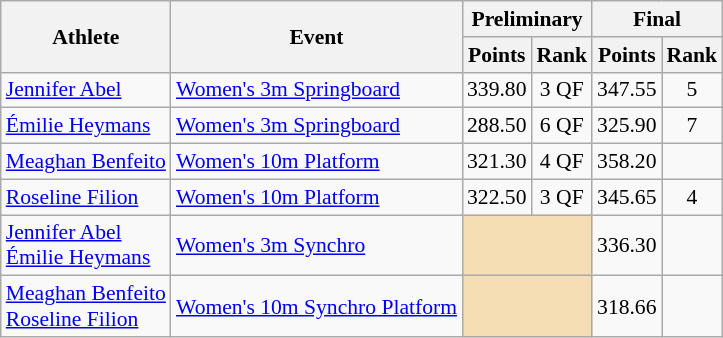<table class=wikitable style="font-size:90%">
<tr>
<th rowspan="2">Athlete</th>
<th rowspan="2">Event</th>
<th colspan="2">Preliminary</th>
<th colspan="2">Final</th>
</tr>
<tr>
<th>Points</th>
<th>Rank</th>
<th>Points</th>
<th>Rank</th>
</tr>
<tr>
<td><a href='#'>Jennifer Abel</a></td>
<td><a href='#'>Women's 3m Springboard</a></td>
<td align=center>339.80</td>
<td align=center>3 QF</td>
<td align=center>347.55</td>
<td align=center>5</td>
</tr>
<tr>
<td><a href='#'>Émilie Heymans</a></td>
<td><a href='#'>Women's 3m Springboard</a></td>
<td align=center>288.50</td>
<td align=center>6 QF</td>
<td align=center>325.90</td>
<td align=center>7</td>
</tr>
<tr>
<td><a href='#'>Meaghan Benfeito</a></td>
<td><a href='#'>Women's 10m Platform</a></td>
<td align=center>321.30</td>
<td align=center>4 QF</td>
<td align=center>358.20</td>
<td align=center></td>
</tr>
<tr>
<td><a href='#'>Roseline Filion</a></td>
<td><a href='#'>Women's 10m Platform</a></td>
<td align=center>322.50</td>
<td align=center>3 QF</td>
<td align=center>345.65</td>
<td align=center>4</td>
</tr>
<tr>
<td><a href='#'>Jennifer Abel</a><br><a href='#'>Émilie Heymans</a></td>
<td><a href='#'>Women's 3m Synchro</a></td>
<td colspan= 2 bgcolor="wheat"></td>
<td align=center>336.30</td>
<td align=center></td>
</tr>
<tr>
<td><a href='#'>Meaghan Benfeito</a><br><a href='#'>Roseline Filion</a></td>
<td><a href='#'>Women's 10m Synchro Platform</a></td>
<td colspan= 2 bgcolor="wheat"></td>
<td align=center>318.66</td>
<td align=center></td>
</tr>
</table>
